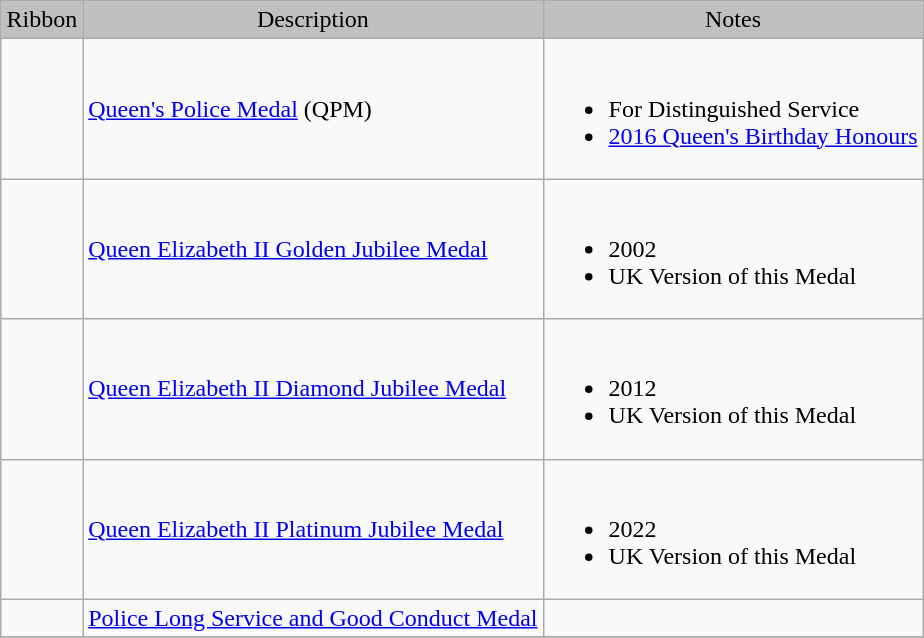<table class="wikitable" style="margin:1em auto;">
<tr style="background:silver;" align="center">
<td>Ribbon</td>
<td>Description</td>
<td>Notes</td>
</tr>
<tr>
<td></td>
<td><a href='#'>Queen's Police Medal</a> (QPM)</td>
<td><br><ul><li>For Distinguished Service</li><li><a href='#'>2016 Queen's Birthday Honours</a></li></ul></td>
</tr>
<tr>
<td></td>
<td><a href='#'>Queen Elizabeth II Golden Jubilee Medal</a></td>
<td><br><ul><li>2002</li><li>UK Version of this Medal</li></ul></td>
</tr>
<tr>
<td></td>
<td><a href='#'>Queen Elizabeth II Diamond Jubilee Medal</a></td>
<td><br><ul><li>2012</li><li>UK Version of this Medal</li></ul></td>
</tr>
<tr>
<td></td>
<td><a href='#'>Queen Elizabeth II Platinum Jubilee Medal</a></td>
<td><br><ul><li>2022</li><li>UK Version of this Medal</li></ul></td>
</tr>
<tr>
<td></td>
<td><a href='#'>Police Long Service and Good Conduct Medal</a></td>
<td></td>
</tr>
<tr>
</tr>
</table>
